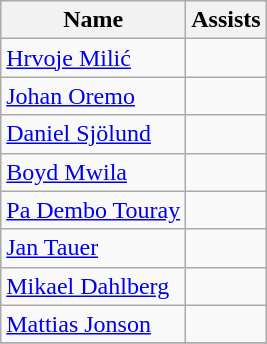<table class="wikitable">
<tr>
<th>Name</th>
<th>Assists</th>
</tr>
<tr>
<td> <a href='#'>Hrvoje Milić</a></td>
<td></td>
</tr>
<tr>
<td> <a href='#'>Johan Oremo</a></td>
<td></td>
</tr>
<tr>
<td> <a href='#'>Daniel Sjölund</a></td>
<td></td>
</tr>
<tr>
<td> <a href='#'>Boyd Mwila</a></td>
<td></td>
</tr>
<tr>
<td> <a href='#'>Pa Dembo Touray</a></td>
<td></td>
</tr>
<tr>
<td> <a href='#'>Jan Tauer</a></td>
<td></td>
</tr>
<tr>
<td> <a href='#'>Mikael Dahlberg</a></td>
<td></td>
</tr>
<tr>
<td> <a href='#'>Mattias Jonson</a></td>
<td></td>
</tr>
<tr>
</tr>
</table>
